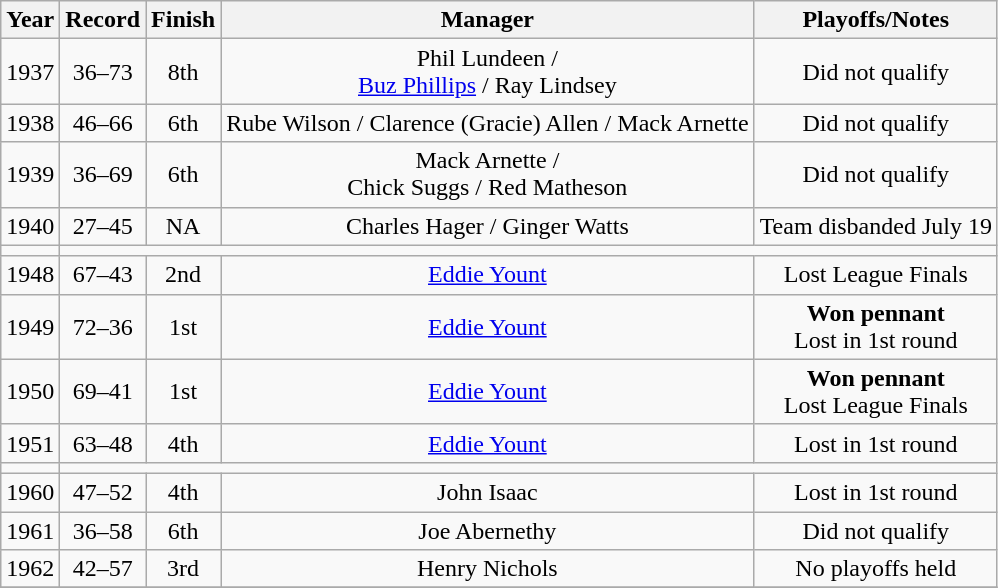<table class="wikitable" style="text-align:center">
<tr>
<th>Year</th>
<th>Record</th>
<th>Finish</th>
<th>Manager</th>
<th>Playoffs/Notes</th>
</tr>
<tr align=center>
<td>1937</td>
<td>36–73</td>
<td>8th</td>
<td>Phil Lundeen / <br><a href='#'>Buz Phillips</a> / Ray Lindsey</td>
<td>Did not qualify</td>
</tr>
<tr align=center>
<td>1938</td>
<td>46–66</td>
<td>6th</td>
<td>Rube Wilson / Clarence (Gracie) Allen / Mack Arnette</td>
<td>Did not qualify</td>
</tr>
<tr align=center>
<td>1939</td>
<td>36–69</td>
<td>6th</td>
<td>Mack Arnette /<br> Chick Suggs / Red Matheson</td>
<td>Did not qualify</td>
</tr>
<tr align=center>
<td>1940</td>
<td>27–45</td>
<td>NA</td>
<td>Charles Hager / Ginger Watts</td>
<td>Team disbanded July 19</td>
</tr>
<tr align=center>
<td></td>
</tr>
<tr align=center>
<td>1948</td>
<td>67–43</td>
<td>2nd</td>
<td><a href='#'>Eddie Yount</a></td>
<td>Lost League Finals</td>
</tr>
<tr align=center>
<td>1949</td>
<td>72–36</td>
<td>1st</td>
<td><a href='#'>Eddie Yount</a></td>
<td><strong>Won pennant</strong><br>Lost in 1st round</td>
</tr>
<tr align=center>
<td>1950</td>
<td>69–41</td>
<td>1st</td>
<td><a href='#'>Eddie Yount</a></td>
<td><strong>Won pennant</strong><br>Lost League Finals</td>
</tr>
<tr align=center>
<td>1951</td>
<td>63–48</td>
<td>4th</td>
<td><a href='#'>Eddie Yount</a></td>
<td>Lost in 1st round</td>
</tr>
<tr align=center>
<td></td>
</tr>
<tr align=center>
<td>1960</td>
<td>47–52</td>
<td>4th</td>
<td>John Isaac</td>
<td>Lost in 1st round</td>
</tr>
<tr align=center>
<td>1961</td>
<td>36–58</td>
<td>6th</td>
<td>Joe Abernethy</td>
<td>Did not qualify</td>
</tr>
<tr align=center>
<td>1962</td>
<td>42–57</td>
<td>3rd</td>
<td>Henry Nichols</td>
<td>No playoffs held</td>
</tr>
<tr align=center>
</tr>
</table>
